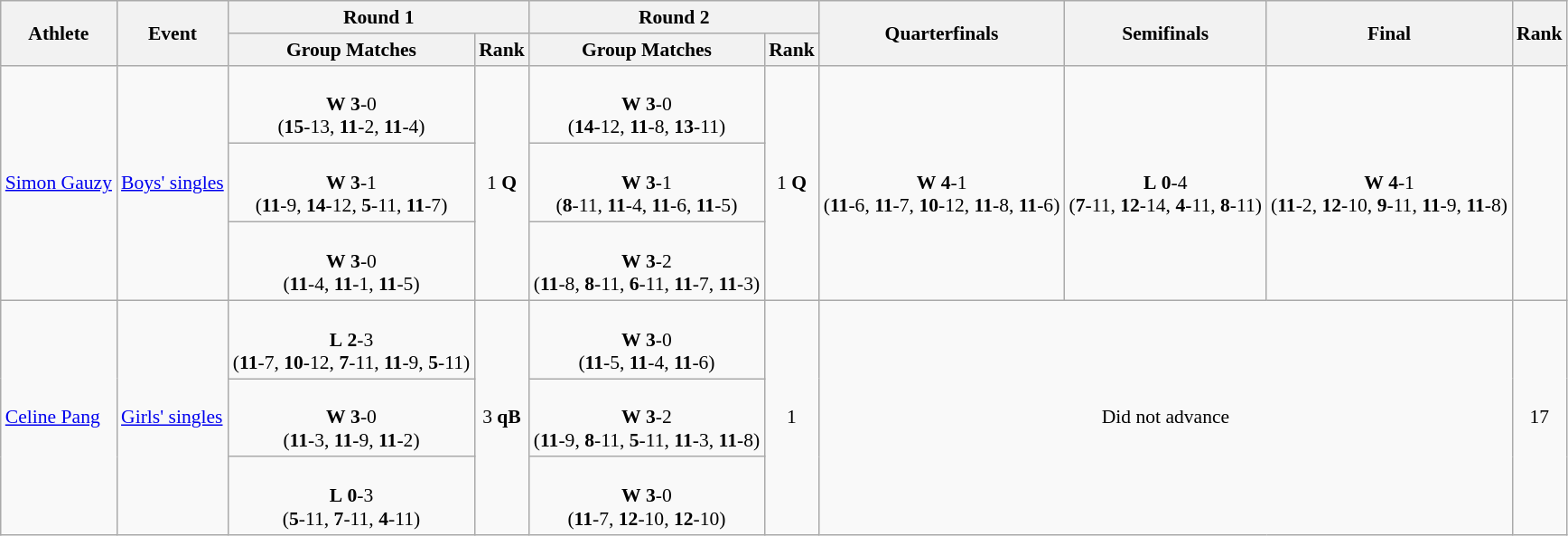<table class="wikitable" border="1" style="font-size:90%">
<tr>
<th rowspan=2>Athlete</th>
<th rowspan=2>Event</th>
<th colspan=2>Round 1</th>
<th colspan=2>Round 2</th>
<th rowspan=2>Quarterfinals</th>
<th rowspan=2>Semifinals</th>
<th rowspan=2>Final</th>
<th rowspan=2>Rank</th>
</tr>
<tr>
<th>Group Matches</th>
<th>Rank</th>
<th>Group Matches</th>
<th>Rank</th>
</tr>
<tr>
<td rowspan=3><a href='#'>Simon Gauzy</a></td>
<td rowspan=3><a href='#'>Boys' singles</a></td>
<td align=center> <br> <strong>W</strong> <strong>3</strong>-0 <br> (<strong>15</strong>-13, <strong>11</strong>-2, <strong>11</strong>-4)</td>
<td rowspan=3 align=center>1 <strong>Q</strong></td>
<td align=center> <br> <strong>W</strong> <strong>3</strong>-0 <br> (<strong>14</strong>-12, <strong>11</strong>-8, <strong>13</strong>-11)</td>
<td rowspan=3 align=center>1 <strong>Q</strong></td>
<td rowspan=3 align=center> <br> <strong>W</strong> <strong>4</strong>-1 <br> (<strong>11</strong>-6, <strong>11</strong>-7, <strong>10</strong>-12, <strong>11</strong>-8, <strong>11</strong>-6)</td>
<td rowspan=3 align=center> <br> <strong>L</strong> <strong>0</strong>-4 <br> (<strong>7</strong>-11, <strong>12</strong>-14, <strong>4</strong>-11, <strong>8</strong>-11)</td>
<td rowspan=3 align=center> <br> <strong>W</strong> <strong>4</strong>-1 <br> (<strong>11</strong>-2, <strong>12</strong>-10, <strong>9</strong>-11, <strong>11</strong>-9, <strong>11</strong>-8)</td>
<td rowspan=3 align=center></td>
</tr>
<tr>
<td align=center> <br> <strong>W</strong> <strong>3</strong>-1 <br> (<strong>11</strong>-9, <strong>14</strong>-12, <strong>5</strong>-11, <strong>11</strong>-7)</td>
<td align=center> <br> <strong>W</strong> <strong>3</strong>-1 <br> (<strong>8</strong>-11, <strong>11</strong>-4, <strong>11</strong>-6, <strong>11</strong>-5)</td>
</tr>
<tr>
<td align=center> <br> <strong>W</strong> <strong>3</strong>-0 <br> (<strong>11</strong>-4, <strong>11</strong>-1, <strong>11</strong>-5)</td>
<td align=center> <br> <strong>W</strong> <strong>3</strong>-2 <br> (<strong>11</strong>-8, <strong>8</strong>-11, <strong>6</strong>-11, <strong>11</strong>-7, <strong>11</strong>-3)</td>
</tr>
<tr>
<td rowspan=3><a href='#'>Celine Pang</a></td>
<td rowspan=3><a href='#'>Girls' singles</a></td>
<td align=center> <br> <strong>L</strong> <strong>2</strong>-3 <br> (<strong>11</strong>-7, <strong>10</strong>-12, <strong>7</strong>-11, <strong>11</strong>-9, <strong>5</strong>-11)</td>
<td rowspan=3 align=center>3 <strong>qB</strong></td>
<td align=center> <br> <strong>W</strong> <strong>3</strong>-0 <br> (<strong>11</strong>-5, <strong>11</strong>-4, <strong>11</strong>-6)</td>
<td rowspan=3 align=center>1</td>
<td rowspan=3 colspan=3 align=center>Did not advance</td>
<td rowspan=3 align=center>17</td>
</tr>
<tr>
<td align=center> <br> <strong>W</strong> <strong>3</strong>-0 <br> (<strong>11</strong>-3, <strong>11</strong>-9, <strong>11</strong>-2)</td>
<td align=center> <br> <strong>W</strong> <strong>3</strong>-2 <br> (<strong>11</strong>-9, <strong>8</strong>-11, <strong>5</strong>-11, <strong>11</strong>-3, <strong>11</strong>-8)</td>
</tr>
<tr>
<td align=center> <br> <strong>L</strong> <strong>0</strong>-3 <br> (<strong>5</strong>-11, <strong>7</strong>-11, <strong>4</strong>-11)</td>
<td align=center> <br> <strong>W</strong> <strong>3</strong>-0 <br> (<strong>11</strong>-7, <strong>12</strong>-10, <strong>12</strong>-10)</td>
</tr>
</table>
